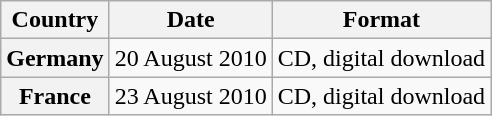<table class="wikitable plainrowheaders">
<tr>
<th scope="col">Country</th>
<th scope="col">Date</th>
<th scope="col">Format</th>
</tr>
<tr>
<th scope="row">Germany</th>
<td>20 August 2010</td>
<td>CD, digital download</td>
</tr>
<tr>
<th scope="row">France</th>
<td>23 August 2010</td>
<td>CD, digital download</td>
</tr>
</table>
